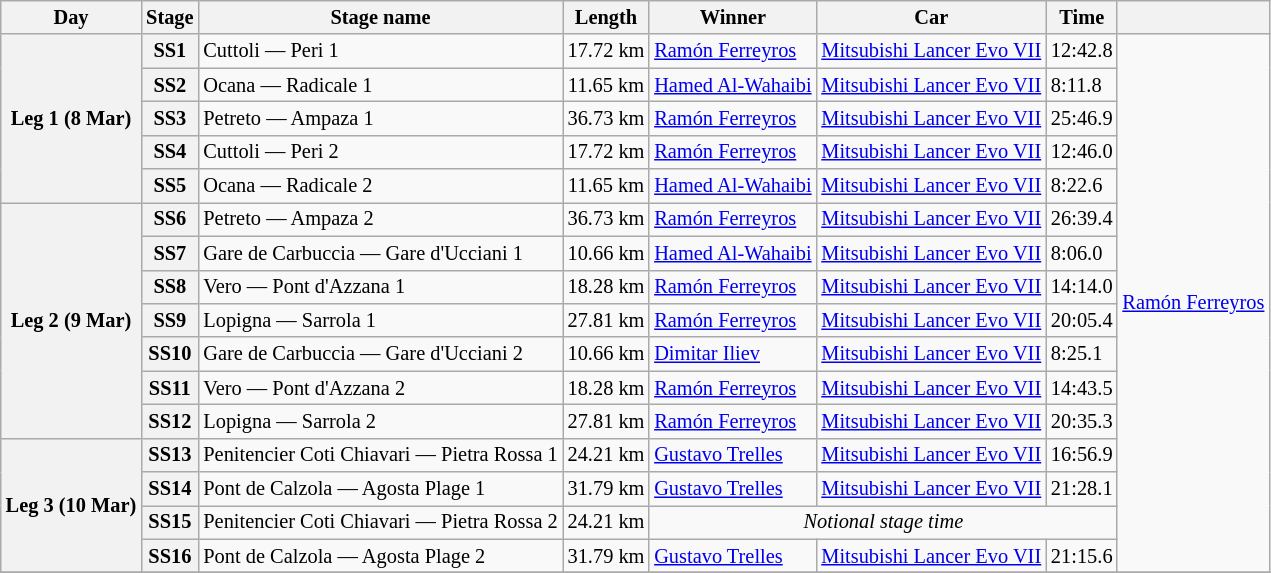<table class="wikitable" style="font-size: 85%;">
<tr>
<th>Day</th>
<th>Stage</th>
<th>Stage name</th>
<th>Length</th>
<th>Winner</th>
<th>Car</th>
<th>Time</th>
<th></th>
</tr>
<tr>
<th rowspan="5">Leg 1 (8 Mar)</th>
<th>SS1</th>
<td>Cuttoli — Peri 1</td>
<td align="center">17.72 km</td>
<td> <a href='#'>Ramón Ferreyros</a></td>
<td><a href='#'>Mitsubishi Lancer Evo VII</a></td>
<td>12:42.8</td>
<td rowspan="16"> <a href='#'>Ramón Ferreyros</a></td>
</tr>
<tr>
<th>SS2</th>
<td>Ocana — Radicale 1</td>
<td align="center">11.65 km</td>
<td> <a href='#'>Hamed Al-Wahaibi</a></td>
<td><a href='#'>Mitsubishi Lancer Evo VII</a></td>
<td>8:11.8</td>
</tr>
<tr>
<th>SS3</th>
<td>Petreto — Ampaza 1</td>
<td align="center">36.73 km</td>
<td> <a href='#'>Ramón Ferreyros</a></td>
<td><a href='#'>Mitsubishi Lancer Evo VII</a></td>
<td>25:46.9</td>
</tr>
<tr>
<th>SS4</th>
<td>Cuttoli — Peri 2</td>
<td align="center">17.72 km</td>
<td> <a href='#'>Ramón Ferreyros</a></td>
<td><a href='#'>Mitsubishi Lancer Evo VII</a></td>
<td>12:46.0</td>
</tr>
<tr>
<th>SS5</th>
<td>Ocana — Radicale 2</td>
<td align="center">11.65 km</td>
<td> <a href='#'>Hamed Al-Wahaibi</a></td>
<td><a href='#'>Mitsubishi Lancer Evo VII</a></td>
<td>8:22.6</td>
</tr>
<tr>
<th rowspan="7">Leg 2 (9 Mar)</th>
<th>SS6</th>
<td>Petreto — Ampaza 2</td>
<td align="center">36.73 km</td>
<td> <a href='#'>Ramón Ferreyros</a></td>
<td><a href='#'>Mitsubishi Lancer Evo VII</a></td>
<td>26:39.4</td>
</tr>
<tr>
<th>SS7</th>
<td>Gare de Carbuccia — Gare d'Ucciani 1</td>
<td align="center">10.66 km</td>
<td> <a href='#'>Hamed Al-Wahaibi</a></td>
<td><a href='#'>Mitsubishi Lancer Evo VII</a></td>
<td>8:06.0</td>
</tr>
<tr>
<th>SS8</th>
<td>Vero — Pont d'Azzana 1</td>
<td align="center">18.28 km</td>
<td> <a href='#'>Ramón Ferreyros</a></td>
<td><a href='#'>Mitsubishi Lancer Evo VII</a></td>
<td>14:14.0</td>
</tr>
<tr>
<th>SS9</th>
<td>Lopigna — Sarrola 1</td>
<td align="center">27.81 km</td>
<td> <a href='#'>Ramón Ferreyros</a></td>
<td><a href='#'>Mitsubishi Lancer Evo VII</a></td>
<td>20:05.4</td>
</tr>
<tr>
<th>SS10</th>
<td>Gare de Carbuccia — Gare d'Ucciani 2</td>
<td align="center">10.66 km</td>
<td> <a href='#'>Dimitar Iliev</a></td>
<td><a href='#'>Mitsubishi Lancer Evo VII</a></td>
<td>8:25.1</td>
</tr>
<tr>
<th>SS11</th>
<td>Vero — Pont d'Azzana 2</td>
<td align="center">18.28 km</td>
<td> <a href='#'>Ramón Ferreyros</a></td>
<td><a href='#'>Mitsubishi Lancer Evo VII</a></td>
<td>14:43.5</td>
</tr>
<tr>
<th>SS12</th>
<td>Lopigna — Sarrola 2</td>
<td align="center">27.81 km</td>
<td> <a href='#'>Ramón Ferreyros</a></td>
<td><a href='#'>Mitsubishi Lancer Evo VII</a></td>
<td>20:35.3</td>
</tr>
<tr>
<th rowspan="4">Leg 3 (10 Mar)</th>
<th>SS13</th>
<td>Penitencier Coti Chiavari — Pietra Rossa 1</td>
<td align="center">24.21 km</td>
<td> <a href='#'>Gustavo Trelles</a></td>
<td><a href='#'>Mitsubishi Lancer Evo VII</a></td>
<td>16:56.9</td>
</tr>
<tr>
<th>SS14</th>
<td>Pont de Calzola — Agosta Plage 1</td>
<td align="center">31.79 km</td>
<td> <a href='#'>Gustavo Trelles</a></td>
<td><a href='#'>Mitsubishi Lancer Evo VII</a></td>
<td>21:28.1</td>
</tr>
<tr>
<th>SS15</th>
<td>Penitencier Coti Chiavari — Pietra Rossa 2</td>
<td align="center">24.21 km</td>
<td colspan="3" align="center"><em>Notional stage time</em></td>
</tr>
<tr>
<th>SS16</th>
<td>Pont de Calzola — Agosta Plage 2</td>
<td align="center">31.79 km</td>
<td> <a href='#'>Gustavo Trelles</a></td>
<td><a href='#'>Mitsubishi Lancer Evo VII</a></td>
<td>21:15.6</td>
</tr>
<tr>
</tr>
</table>
